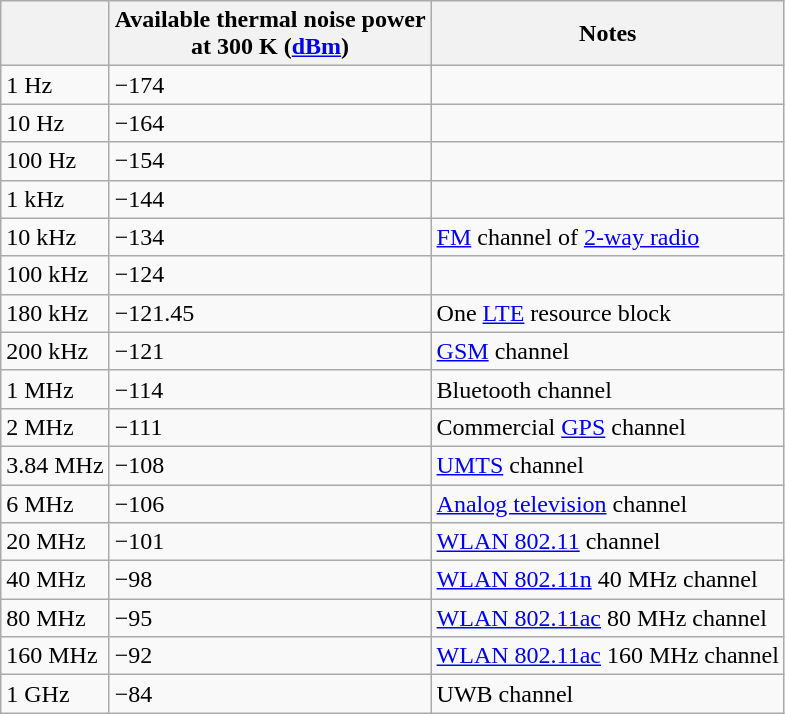<table class="wikitable">
<tr>
<th></th>
<th>Available thermal noise power<br>at 300 K (<a href='#'>dBm</a>)</th>
<th>Notes</th>
</tr>
<tr>
<td>1 Hz</td>
<td>−174</td>
<td></td>
</tr>
<tr>
<td>10 Hz</td>
<td>−164</td>
<td></td>
</tr>
<tr>
<td>100 Hz</td>
<td>−154</td>
<td></td>
</tr>
<tr>
<td>1 kHz</td>
<td>−144</td>
<td></td>
</tr>
<tr>
<td>10 kHz</td>
<td>−134</td>
<td><a href='#'>FM</a> channel of <a href='#'>2-way radio</a></td>
</tr>
<tr>
<td>100 kHz</td>
<td>−124</td>
<td></td>
</tr>
<tr>
<td>180 kHz</td>
<td>−121.45</td>
<td>One <a href='#'>LTE</a> resource block</td>
</tr>
<tr>
<td>200 kHz</td>
<td>−121</td>
<td><a href='#'>GSM</a> channel</td>
</tr>
<tr>
<td>1 MHz</td>
<td>−114</td>
<td>Bluetooth channel</td>
</tr>
<tr>
<td>2 MHz</td>
<td>−111</td>
<td>Commercial <a href='#'>GPS</a> channel</td>
</tr>
<tr>
<td>3.84 MHz</td>
<td>−108</td>
<td><a href='#'>UMTS</a> channel</td>
</tr>
<tr>
<td>6 MHz</td>
<td>−106</td>
<td><a href='#'>Analog television</a> channel</td>
</tr>
<tr>
<td>20 MHz</td>
<td>−101</td>
<td><a href='#'>WLAN 802.11</a> channel</td>
</tr>
<tr>
<td>40 MHz</td>
<td>−98</td>
<td><a href='#'>WLAN 802.11n</a> 40 MHz channel</td>
</tr>
<tr>
<td>80 MHz</td>
<td>−95</td>
<td><a href='#'>WLAN 802.11ac</a> 80 MHz channel</td>
</tr>
<tr>
<td>160 MHz</td>
<td>−92</td>
<td><a href='#'>WLAN 802.11ac</a> 160 MHz channel</td>
</tr>
<tr>
<td>1 GHz</td>
<td>−84</td>
<td>UWB channel</td>
</tr>
</table>
